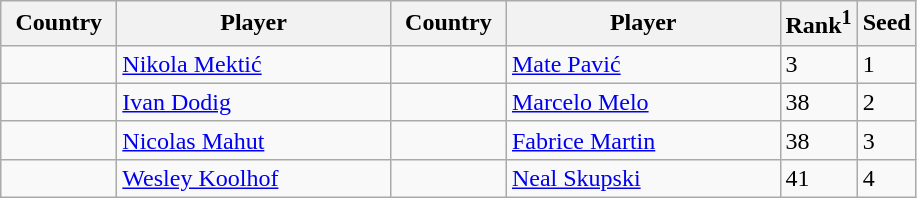<table class="sortable wikitable">
<tr>
<th width="70">Country</th>
<th width="175">Player</th>
<th width="70">Country</th>
<th width="175">Player</th>
<th>Rank<sup>1</sup></th>
<th>Seed</th>
</tr>
<tr>
<td></td>
<td><a href='#'>Nikola Mektić</a></td>
<td></td>
<td><a href='#'>Mate Pavić</a></td>
<td>3</td>
<td>1</td>
</tr>
<tr>
<td></td>
<td><a href='#'>Ivan Dodig</a></td>
<td></td>
<td><a href='#'>Marcelo Melo</a></td>
<td>38</td>
<td>2</td>
</tr>
<tr>
<td></td>
<td><a href='#'>Nicolas Mahut</a></td>
<td></td>
<td><a href='#'>Fabrice Martin</a></td>
<td>38</td>
<td>3</td>
</tr>
<tr>
<td></td>
<td><a href='#'>Wesley Koolhof</a></td>
<td></td>
<td><a href='#'>Neal Skupski</a></td>
<td>41</td>
<td>4</td>
</tr>
</table>
